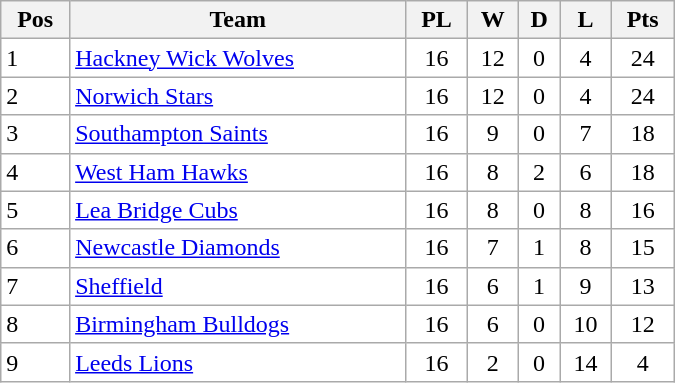<table class=wikitable width="450" style="background:#FFFFFF;">
<tr>
<th>Pos</th>
<th>Team</th>
<th>PL</th>
<th>W</th>
<th>D</th>
<th>L</th>
<th>Pts</th>
</tr>
<tr>
<td>1</td>
<td><a href='#'>Hackney Wick Wolves</a></td>
<td align="center">16</td>
<td align="center">12</td>
<td align="center">0</td>
<td align="center">4</td>
<td align="center">24</td>
</tr>
<tr>
<td>2</td>
<td><a href='#'>Norwich Stars</a></td>
<td align="center">16</td>
<td align="center">12</td>
<td align="center">0</td>
<td align="center">4</td>
<td align="center">24</td>
</tr>
<tr>
<td>3</td>
<td><a href='#'>Southampton Saints</a></td>
<td align="center">16</td>
<td align="center">9</td>
<td align="center">0</td>
<td align="center">7</td>
<td align="center">18</td>
</tr>
<tr>
<td>4</td>
<td><a href='#'>West Ham Hawks</a></td>
<td align="center">16</td>
<td align="center">8</td>
<td align="center">2</td>
<td align="center">6</td>
<td align="center">18</td>
</tr>
<tr>
<td>5</td>
<td><a href='#'>Lea Bridge Cubs</a></td>
<td align="center">16</td>
<td align="center">8</td>
<td align="center">0</td>
<td align="center">8</td>
<td align="center">16</td>
</tr>
<tr>
<td>6</td>
<td><a href='#'>Newcastle Diamonds</a></td>
<td align="center">16</td>
<td align="center">7</td>
<td align="center">1</td>
<td align="center">8</td>
<td align="center">15</td>
</tr>
<tr>
<td>7</td>
<td><a href='#'>Sheffield</a></td>
<td align="center">16</td>
<td align="center">6</td>
<td align="center">1</td>
<td align="center">9</td>
<td align="center">13</td>
</tr>
<tr>
<td>8</td>
<td><a href='#'>Birmingham Bulldogs</a></td>
<td align="center">16</td>
<td align="center">6</td>
<td align="center">0</td>
<td align="center">10</td>
<td align="center">12</td>
</tr>
<tr>
<td>9</td>
<td><a href='#'>Leeds Lions</a></td>
<td align="center">16</td>
<td align="center">2</td>
<td align="center">0</td>
<td align="center">14</td>
<td align="center">4</td>
</tr>
</table>
